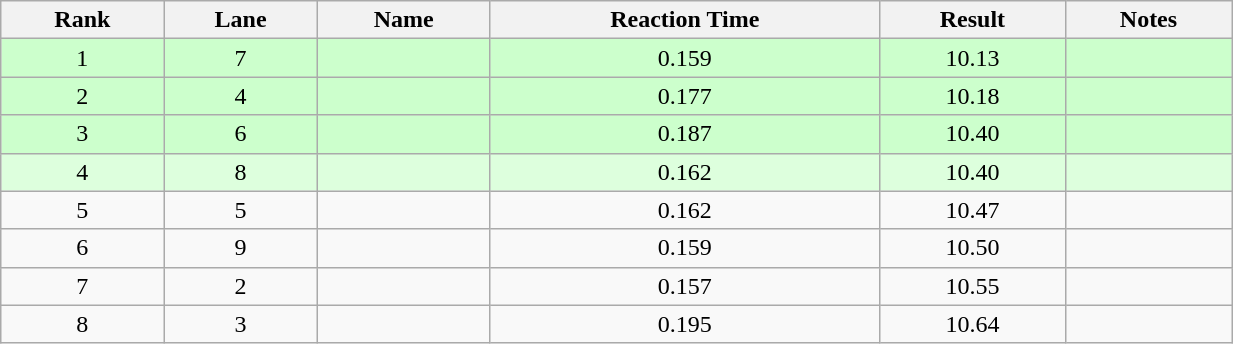<table class="wikitable" style="text-align:center;width: 65%">
<tr>
<th>Rank</th>
<th>Lane</th>
<th>Name</th>
<th>Reaction Time</th>
<th>Result</th>
<th>Notes</th>
</tr>
<tr bgcolor=ccffcc>
<td>1</td>
<td>7</td>
<td align="left"></td>
<td>0.159</td>
<td>10.13</td>
<td></td>
</tr>
<tr bgcolor=ccffcc>
<td>2</td>
<td>4</td>
<td align="left"></td>
<td>0.177</td>
<td>10.18</td>
<td></td>
</tr>
<tr bgcolor=ccffcc>
<td>3</td>
<td>6</td>
<td align="left"></td>
<td>0.187</td>
<td>10.40</td>
<td></td>
</tr>
<tr bgcolor=ddffdd>
<td>4</td>
<td>8</td>
<td align="left"></td>
<td>0.162</td>
<td>10.40</td>
<td></td>
</tr>
<tr>
<td>5</td>
<td>5</td>
<td align="left"></td>
<td>0.162</td>
<td>10.47</td>
<td></td>
</tr>
<tr>
<td>6</td>
<td>9</td>
<td align="left"></td>
<td>0.159</td>
<td>10.50</td>
<td></td>
</tr>
<tr>
<td>7</td>
<td>2</td>
<td align="left"></td>
<td>0.157</td>
<td>10.55</td>
<td></td>
</tr>
<tr>
<td>8</td>
<td>3</td>
<td align="left"></td>
<td>0.195</td>
<td>10.64</td>
<td></td>
</tr>
</table>
